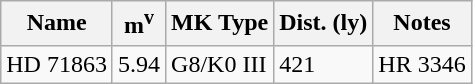<table class="wikitable">
<tr>
<th>Name</th>
<th>m<sup>v</sup></th>
<th>MK Type</th>
<th>Dist. (ly)</th>
<th>Notes</th>
</tr>
<tr>
<td>HD 71863</td>
<td>5.94</td>
<td>G8/K0 III</td>
<td>421</td>
<td>HR 3346</td>
</tr>
</table>
